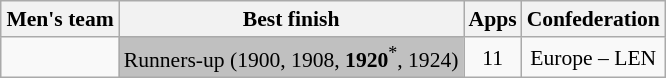<table class="wikitable" style="text-align: center; font-size: 90%; margin-left: 1em;">
<tr>
<th>Men's team</th>
<th>Best finish</th>
<th>Apps</th>
<th>Confederation</th>
</tr>
<tr>
<td style="text-align: left;"></td>
<td style="background-color: silver; text-align: left;">Runners-up (1900, 1908, <strong>1920</strong><sup>*</sup>, 1924)</td>
<td>11</td>
<td>Europe – LEN</td>
</tr>
</table>
